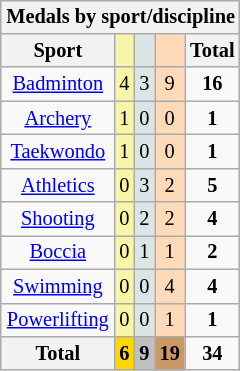<table class="wikitable" style=font-size:85%;float:right;text-align:center>
<tr>
<th colspan=5>Medals by sport/discipline</th>
</tr>
<tr>
<th>Sport</th>
<td bgcolor=F7F6A8></td>
<td bgcolor=DCE5E5></td>
<td bgcolor=FFDAB9></td>
<th>Total</th>
</tr>
<tr align=center>
<td><a href='#'>Badminton</a></td>
<td style="background:#F7F6A8;">4</td>
<td style="background:#DCE5E5;">3</td>
<td style="background:#FFDAB9;">9</td>
<td><strong>16</strong></td>
</tr>
<tr align=center>
<td><a href='#'>Archery</a></td>
<td style="background:#F7F6A8;">1</td>
<td style="background:#DCE5E5;">0</td>
<td style="background:#FFDAB9;">0</td>
<td><strong>1</strong></td>
</tr>
<tr align=center>
<td><a href='#'>Taekwondo</a></td>
<td style="background:#F7F6A8;">1</td>
<td style="background:#DCE5E5;">0</td>
<td style="background:#FFDAB9;">0</td>
<td><strong>1</strong></td>
</tr>
<tr align=center>
<td><a href='#'>Athletics</a></td>
<td style="background:#F7F6A8;">0</td>
<td style="background:#DCE5E5;">3</td>
<td style="background:#FFDAB9;">2</td>
<td><strong>5</strong></td>
</tr>
<tr align=center>
<td><a href='#'>Shooting</a></td>
<td style="background:#F7F6A8;">0</td>
<td style="background:#DCE5E5;">2</td>
<td style="background:#FFDAB9;">2</td>
<td><strong>4</strong></td>
</tr>
<tr align=center>
<td><a href='#'>Boccia</a></td>
<td style="background:#F7F6A8;">0</td>
<td style="background:#DCE5E5;">1</td>
<td style="background:#FFDAB9;">1</td>
<td><strong>2</strong></td>
</tr>
<tr align=center>
<td><a href='#'>Swimming</a></td>
<td style="background:#F7F6A8;">0</td>
<td style="background:#DCE5E5;">0</td>
<td style="background:#FFDAB9;">4</td>
<td><strong>4</strong></td>
</tr>
<tr align=center>
<td><a href='#'>Powerlifting</a></td>
<td style="background:#F7F6A8;">0</td>
<td style="background:#DCE5E5;">0</td>
<td style="background:#FFDAB9;">1</td>
<td><strong>1</strong></td>
</tr>
<tr align=center>
<th><strong>Total</strong></th>
<th style="background:gold;"><strong>6</strong></th>
<th style="background:silver;"><strong>9</strong></th>
<th style="background:#c96;"><strong>19</strong></th>
<td><strong>34</strong></td>
</tr>
</table>
